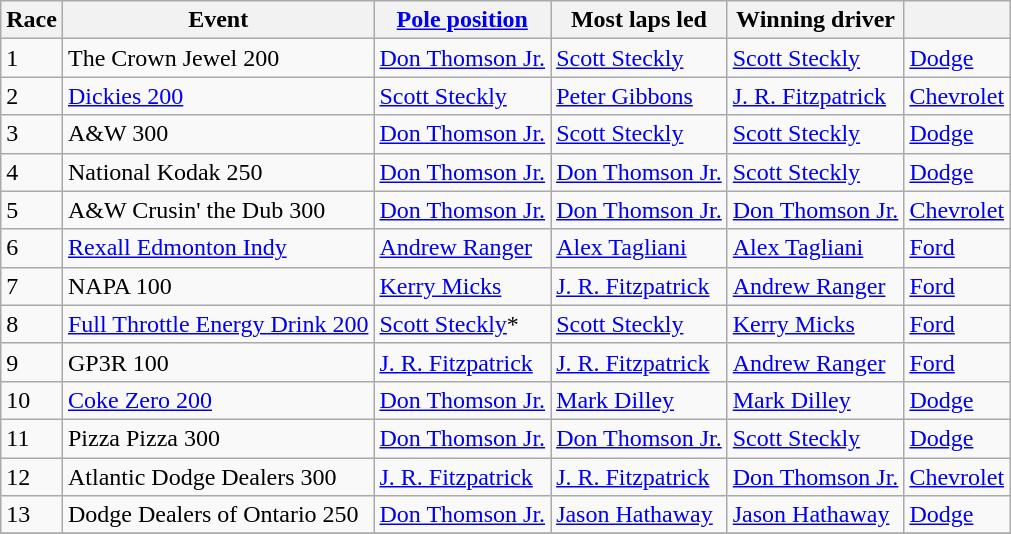<table class="wikitable">
<tr>
<th>Race</th>
<th>Event</th>
<th><a href='#'>Pole position</a></th>
<th>Most laps led</th>
<th>Winning driver</th>
<th></th>
</tr>
<tr>
<td>1</td>
<td>The Crown Jewel 200</td>
<td><a href='#'>Don Thomson Jr.</a></td>
<td><a href='#'>Scott Steckly</a></td>
<td><a href='#'>Scott Steckly</a></td>
<td><a href='#'>Dodge</a></td>
</tr>
<tr>
<td>2</td>
<td><a href='#'>Dickies 200</a></td>
<td><a href='#'>Scott Steckly</a></td>
<td><a href='#'>Peter Gibbons</a></td>
<td><a href='#'>J. R. Fitzpatrick</a></td>
<td><a href='#'>Chevrolet</a></td>
</tr>
<tr>
<td>3</td>
<td>A&W 300</td>
<td><a href='#'>Don Thomson Jr.</a></td>
<td><a href='#'>Scott Steckly</a></td>
<td><a href='#'>Scott Steckly</a></td>
<td><a href='#'>Dodge</a></td>
</tr>
<tr>
<td>4</td>
<td>National Kodak 250</td>
<td><a href='#'>Don Thomson Jr.</a></td>
<td><a href='#'>Don Thomson Jr.</a></td>
<td><a href='#'>Scott Steckly</a></td>
<td><a href='#'>Dodge</a></td>
</tr>
<tr>
<td>5</td>
<td>A&W Crusin' the Dub 300</td>
<td><a href='#'>Don Thomson Jr.</a></td>
<td><a href='#'>Don Thomson Jr.</a></td>
<td><a href='#'>Don Thomson Jr.</a></td>
<td><a href='#'>Chevrolet</a></td>
</tr>
<tr>
<td>6</td>
<td><a href='#'>Rexall Edmonton Indy</a></td>
<td><a href='#'>Andrew Ranger</a></td>
<td><a href='#'>Alex Tagliani</a></td>
<td><a href='#'>Alex Tagliani</a></td>
<td><a href='#'>Ford</a></td>
</tr>
<tr>
<td>7</td>
<td>NAPA 100</td>
<td><a href='#'>Kerry Micks</a></td>
<td><a href='#'>J. R. Fitzpatrick</a></td>
<td><a href='#'>Andrew Ranger</a></td>
<td><a href='#'>Ford</a></td>
</tr>
<tr>
<td>8</td>
<td><a href='#'>Full Throttle Energy Drink 200</a></td>
<td><a href='#'>Scott Steckly</a>*</td>
<td><a href='#'>Scott Steckly</a></td>
<td><a href='#'>Kerry Micks</a></td>
<td><a href='#'>Ford</a></td>
</tr>
<tr>
<td>9</td>
<td>GP3R 100</td>
<td><a href='#'>J. R. Fitzpatrick</a></td>
<td><a href='#'>J. R. Fitzpatrick</a></td>
<td><a href='#'>Andrew Ranger</a></td>
<td><a href='#'>Ford</a></td>
</tr>
<tr>
<td>10</td>
<td><a href='#'>Coke Zero 200</a></td>
<td><a href='#'>Don Thomson Jr.</a></td>
<td><a href='#'>Mark Dilley</a></td>
<td><a href='#'>Mark Dilley</a></td>
<td><a href='#'>Dodge</a></td>
</tr>
<tr>
<td>11</td>
<td>Pizza Pizza 300</td>
<td><a href='#'>Don Thomson Jr.</a></td>
<td><a href='#'>Don Thomson Jr.</a></td>
<td><a href='#'>Scott Steckly</a></td>
<td><a href='#'>Dodge</a></td>
</tr>
<tr>
<td>12</td>
<td>Atlantic Dodge Dealers 300</td>
<td><a href='#'>J. R. Fitzpatrick</a></td>
<td><a href='#'>J. R. Fitzpatrick</a></td>
<td><a href='#'>Don Thomson Jr.</a></td>
<td><a href='#'>Chevrolet</a></td>
</tr>
<tr>
<td>13</td>
<td>Dodge Dealers of Ontario 250</td>
<td><a href='#'>Don Thomson Jr.</a></td>
<td><a href='#'>Jason Hathaway</a></td>
<td><a href='#'>Jason Hathaway</a></td>
<td><a href='#'>Dodge</a></td>
</tr>
<tr>
</tr>
</table>
